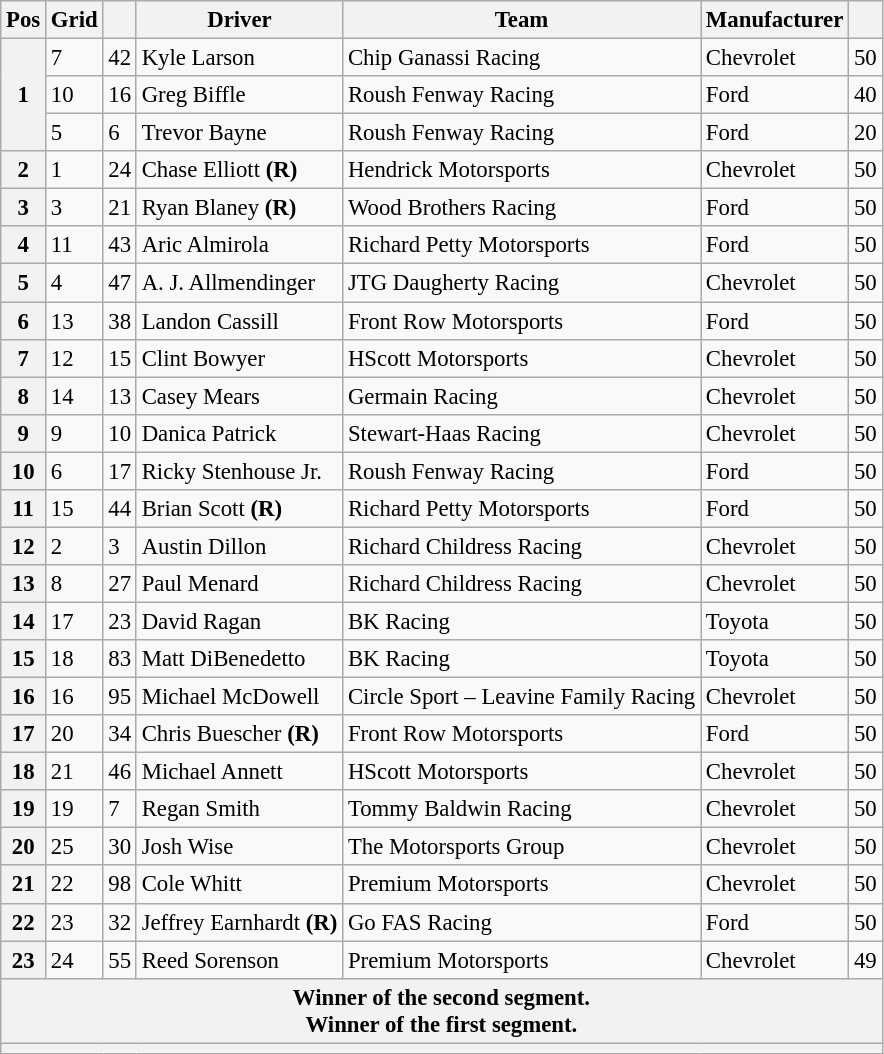<table class="wikitable" style="font-size:95%">
<tr>
<th>Pos</th>
<th>Grid</th>
<th></th>
<th>Driver</th>
<th>Team</th>
<th>Manufacturer</th>
<th></th>
</tr>
<tr>
<th rowspan="3">1</th>
<td>7</td>
<td>42</td>
<td>Kyle Larson</td>
<td>Chip Ganassi Racing</td>
<td>Chevrolet</td>
<td>50</td>
</tr>
<tr>
<td>10</td>
<td>16</td>
<td>Greg Biffle</td>
<td>Roush Fenway Racing</td>
<td>Ford</td>
<td>40</td>
</tr>
<tr>
<td>5</td>
<td>6</td>
<td>Trevor Bayne</td>
<td>Roush Fenway Racing</td>
<td>Ford</td>
<td>20</td>
</tr>
<tr>
<th>2</th>
<td>1</td>
<td>24</td>
<td>Chase Elliott <strong>(R)</strong></td>
<td>Hendrick Motorsports</td>
<td>Chevrolet</td>
<td>50</td>
</tr>
<tr>
<th>3</th>
<td>3</td>
<td>21</td>
<td>Ryan Blaney <strong>(R)</strong></td>
<td>Wood Brothers Racing</td>
<td>Ford</td>
<td>50</td>
</tr>
<tr>
<th>4</th>
<td>11</td>
<td>43</td>
<td>Aric Almirola</td>
<td>Richard Petty Motorsports</td>
<td>Ford</td>
<td>50</td>
</tr>
<tr>
<th>5</th>
<td>4</td>
<td>47</td>
<td>A. J. Allmendinger</td>
<td>JTG Daugherty Racing</td>
<td>Chevrolet</td>
<td>50</td>
</tr>
<tr>
<th>6</th>
<td>13</td>
<td>38</td>
<td>Landon Cassill</td>
<td>Front Row Motorsports</td>
<td>Ford</td>
<td>50</td>
</tr>
<tr>
<th>7</th>
<td>12</td>
<td>15</td>
<td>Clint Bowyer</td>
<td>HScott Motorsports</td>
<td>Chevrolet</td>
<td>50</td>
</tr>
<tr>
<th>8</th>
<td>14</td>
<td>13</td>
<td>Casey Mears</td>
<td>Germain Racing</td>
<td>Chevrolet</td>
<td>50</td>
</tr>
<tr>
<th>9</th>
<td>9</td>
<td>10</td>
<td>Danica Patrick</td>
<td>Stewart-Haas Racing</td>
<td>Chevrolet</td>
<td>50</td>
</tr>
<tr>
<th>10</th>
<td>6</td>
<td>17</td>
<td>Ricky Stenhouse Jr.</td>
<td>Roush Fenway Racing</td>
<td>Ford</td>
<td>50</td>
</tr>
<tr>
<th>11</th>
<td>15</td>
<td>44</td>
<td>Brian Scott <strong>(R)</strong></td>
<td>Richard Petty Motorsports</td>
<td>Ford</td>
<td>50</td>
</tr>
<tr>
<th>12</th>
<td>2</td>
<td>3</td>
<td>Austin Dillon</td>
<td>Richard Childress Racing</td>
<td>Chevrolet</td>
<td>50</td>
</tr>
<tr>
<th>13</th>
<td>8</td>
<td>27</td>
<td>Paul Menard</td>
<td>Richard Childress Racing</td>
<td>Chevrolet</td>
<td>50</td>
</tr>
<tr>
<th>14</th>
<td>17</td>
<td>23</td>
<td>David Ragan</td>
<td>BK Racing</td>
<td>Toyota</td>
<td>50</td>
</tr>
<tr>
<th>15</th>
<td>18</td>
<td>83</td>
<td>Matt DiBenedetto</td>
<td>BK Racing</td>
<td>Toyota</td>
<td>50</td>
</tr>
<tr>
<th>16</th>
<td>16</td>
<td>95</td>
<td>Michael McDowell</td>
<td>Circle Sport – Leavine Family Racing</td>
<td>Chevrolet</td>
<td>50</td>
</tr>
<tr>
<th>17</th>
<td>20</td>
<td>34</td>
<td>Chris Buescher <strong>(R)</strong></td>
<td>Front Row Motorsports</td>
<td>Ford</td>
<td>50</td>
</tr>
<tr>
<th>18</th>
<td>21</td>
<td>46</td>
<td>Michael Annett</td>
<td>HScott Motorsports</td>
<td>Chevrolet</td>
<td>50</td>
</tr>
<tr>
<th>19</th>
<td>19</td>
<td>7</td>
<td>Regan Smith</td>
<td>Tommy Baldwin Racing</td>
<td>Chevrolet</td>
<td>50</td>
</tr>
<tr>
<th>20</th>
<td>25</td>
<td>30</td>
<td>Josh Wise</td>
<td>The Motorsports Group</td>
<td>Chevrolet</td>
<td>50</td>
</tr>
<tr>
<th>21</th>
<td>22</td>
<td>98</td>
<td>Cole Whitt</td>
<td>Premium Motorsports</td>
<td>Chevrolet</td>
<td>50</td>
</tr>
<tr>
<th>22</th>
<td>23</td>
<td>32</td>
<td>Jeffrey Earnhardt <strong>(R)</strong></td>
<td>Go FAS Racing</td>
<td>Ford</td>
<td>50</td>
</tr>
<tr>
<th>23</th>
<td>24</td>
<td>55</td>
<td>Reed Sorenson</td>
<td>Premium Motorsports</td>
<td>Chevrolet</td>
<td>49</td>
</tr>
<tr>
<th colspan="7"> Winner of the second segment.<br> Winner of the first segment.</th>
</tr>
<tr>
<th colspan="7"></th>
</tr>
</table>
